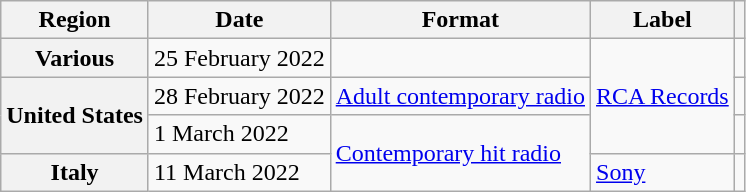<table class="wikitable plainrowheaders">
<tr>
<th scope="col">Region</th>
<th scope="col">Date</th>
<th scope="col">Format</th>
<th scope="col">Label</th>
<th scope="col"></th>
</tr>
<tr>
<th scope="row">Various</th>
<td>25 February 2022</td>
<td></td>
<td rowspan="3"><a href='#'>RCA Records</a></td>
<td></td>
</tr>
<tr>
<th scope="row" rowspan="2">United States</th>
<td>28 February 2022</td>
<td><a href='#'>Adult contemporary radio</a></td>
<td></td>
</tr>
<tr>
<td>1 March 2022</td>
<td rowspan="2"><a href='#'>Contemporary hit radio</a></td>
<td></td>
</tr>
<tr>
<th scope="row">Italy</th>
<td>11 March 2022</td>
<td><a href='#'>Sony</a></td>
<td></td>
</tr>
</table>
